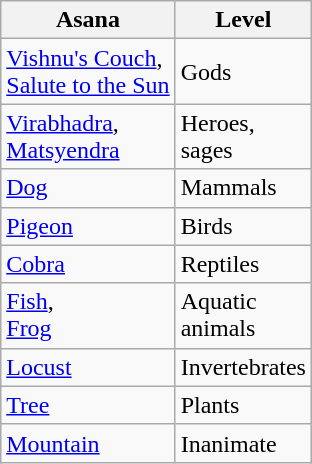<table class="wikitable floatright">
<tr>
<th>Asana</th>
<th>Level</th>
</tr>
<tr>
<td><a href='#'>Vishnu's Couch</a>,<br><a href='#'>Salute to the Sun</a></td>
<td>Gods</td>
</tr>
<tr>
<td><a href='#'>Virabhadra</a>,<br><a href='#'>Matsyendra</a></td>
<td>Heroes,<br>sages</td>
</tr>
<tr>
<td><a href='#'>Dog</a></td>
<td>Mammals</td>
</tr>
<tr>
<td><a href='#'>Pigeon</a></td>
<td>Birds</td>
</tr>
<tr>
<td><a href='#'>Cobra</a></td>
<td>Reptiles</td>
</tr>
<tr>
<td><a href='#'>Fish</a>,<br><a href='#'>Frog</a></td>
<td>Aquatic<br>animals</td>
</tr>
<tr>
<td><a href='#'>Locust</a></td>
<td>Invertebrates</td>
</tr>
<tr>
<td><a href='#'>Tree</a></td>
<td>Plants</td>
</tr>
<tr>
<td><a href='#'>Mountain</a></td>
<td>Inanimate</td>
</tr>
</table>
